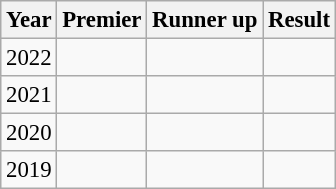<table class="wikitable" style="font-size: 95%;">
<tr>
<th>Year</th>
<th>Premier</th>
<th>Runner up</th>
<th>Result</th>
</tr>
<tr>
<td>2022</td>
<td></td>
<td></td>
<td></td>
</tr>
<tr>
<td>2021</td>
<td></td>
<td></td>
<td></td>
</tr>
<tr>
<td>2020</td>
<td></td>
<td></td>
<td></td>
</tr>
<tr>
<td>2019</td>
<td></td>
<td></td>
<td></td>
</tr>
</table>
